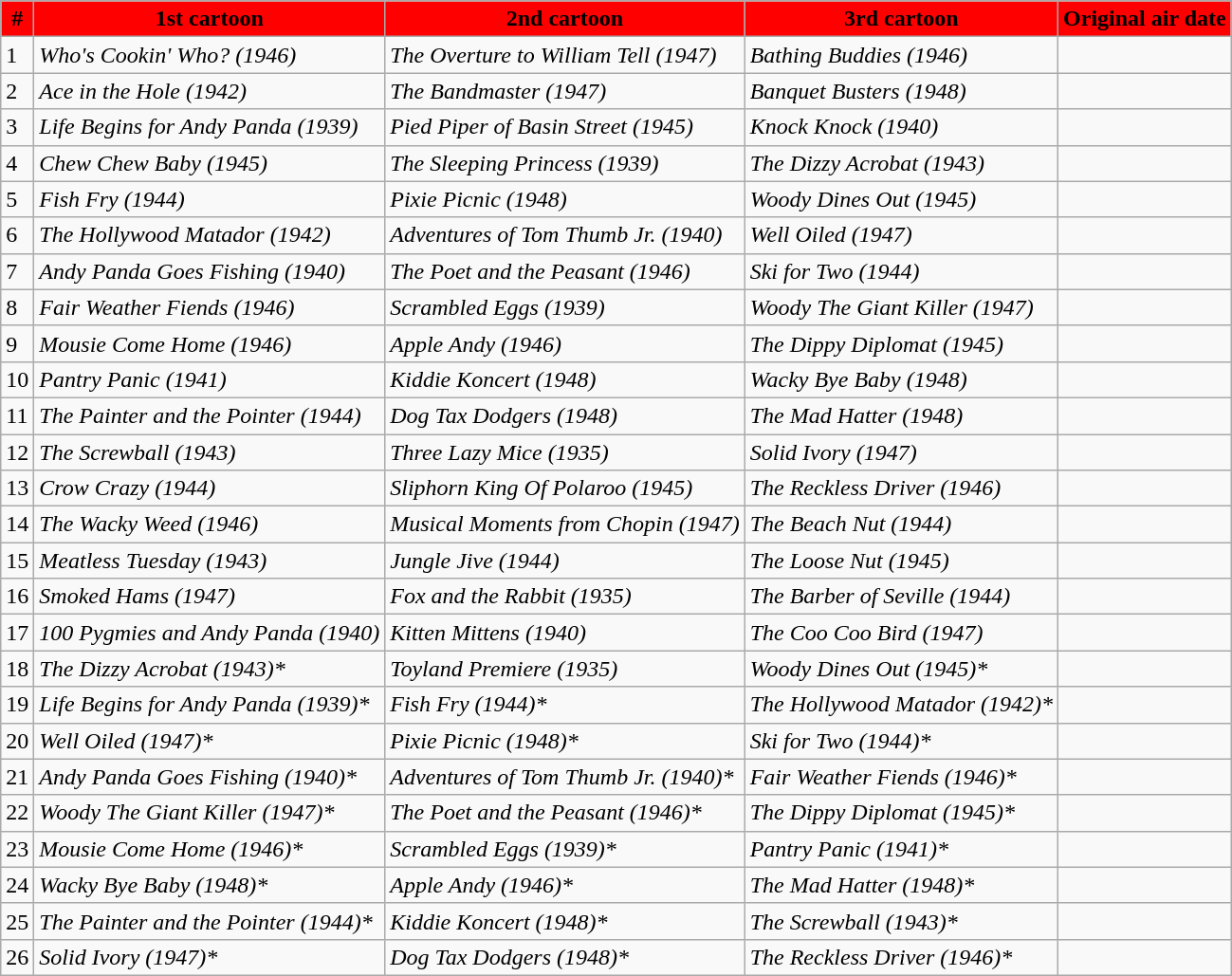<table class="wikitable">
<tr>
<th style="background:red;">#</th>
<th style="background:red;">1st cartoon</th>
<th style="background:red;">2nd cartoon</th>
<th style="background:red;">3rd cartoon</th>
<th style="background:red;">Original air date</th>
</tr>
<tr>
<td>1</td>
<td><em>Who's Cookin' Who? (1946)</em></td>
<td><em>The Overture to William Tell (1947)</em></td>
<td><em>Bathing Buddies (1946)</em></td>
<td></td>
</tr>
<tr>
<td>2</td>
<td><em>Ace in the Hole (1942)</em></td>
<td><em>The Bandmaster (1947)</em></td>
<td><em>Banquet Busters (1948)</em></td>
<td></td>
</tr>
<tr>
<td>3</td>
<td><em>Life Begins for Andy Panda (1939)</em></td>
<td><em>Pied Piper of Basin Street (1945)</em></td>
<td><em>Knock Knock (1940)</em></td>
<td></td>
</tr>
<tr>
<td>4</td>
<td><em>Chew Chew Baby (1945)</em></td>
<td><em>The Sleeping Princess (1939)</em></td>
<td><em>The Dizzy Acrobat (1943)</em></td>
<td></td>
</tr>
<tr>
<td>5</td>
<td><em>Fish Fry (1944)</em></td>
<td><em>Pixie Picnic (1948)</em></td>
<td><em>Woody Dines Out (1945)</em></td>
<td></td>
</tr>
<tr>
<td>6</td>
<td><em>The Hollywood Matador (1942)</em></td>
<td><em>Adventures of Tom Thumb Jr.  (1940)</em></td>
<td><em>Well Oiled (1947)</em></td>
<td></td>
</tr>
<tr>
<td>7</td>
<td><em>Andy Panda Goes Fishing (1940)</em></td>
<td><em>The Poet and the Peasant (1946)</em></td>
<td><em>Ski for Two (1944)</em></td>
<td></td>
</tr>
<tr>
<td>8</td>
<td><em>Fair Weather Fiends (1946)</em></td>
<td><em>Scrambled Eggs (1939)</em></td>
<td><em>Woody The Giant Killer (1947)</em></td>
<td></td>
</tr>
<tr>
<td>9</td>
<td><em>Mousie Come Home (1946)</em></td>
<td><em>Apple Andy (1946)</em></td>
<td><em>The Dippy Diplomat (1945)</em></td>
<td></td>
</tr>
<tr>
<td>10</td>
<td><em>Pantry Panic (1941)</em></td>
<td><em>Kiddie Koncert (1948)</em></td>
<td><em>Wacky Bye Baby (1948)</em></td>
<td></td>
</tr>
<tr>
<td>11</td>
<td><em>The Painter and the Pointer (1944)</em></td>
<td><em>Dog Tax Dodgers (1948)</em></td>
<td><em>The Mad Hatter (1948)</em></td>
<td></td>
</tr>
<tr>
<td>12</td>
<td><em>The Screwball (1943)</em></td>
<td><em>Three Lazy Mice (1935)</em></td>
<td><em>Solid Ivory (1947)</em></td>
<td></td>
</tr>
<tr>
<td>13</td>
<td><em>Crow Crazy (1944)</em></td>
<td><em>Sliphorn King Of Polaroo (1945)</em></td>
<td><em>The Reckless Driver (1946)</em></td>
<td></td>
</tr>
<tr>
<td>14</td>
<td><em>The Wacky Weed (1946)</em></td>
<td><em>Musical Moments from Chopin  (1947)</em></td>
<td><em>The Beach Nut (1944)</em></td>
<td></td>
</tr>
<tr>
<td>15</td>
<td><em>Meatless Tuesday (1943)</em></td>
<td><em>Jungle Jive (1944)</em></td>
<td><em>The Loose Nut (1945)</em></td>
<td></td>
</tr>
<tr>
<td>16</td>
<td><em>Smoked Hams (1947)</em></td>
<td><em>Fox and the Rabbit (1935)</em></td>
<td><em>The Barber of Seville (1944)</em></td>
<td></td>
</tr>
<tr>
<td>17</td>
<td><em>100 Pygmies and Andy Panda (1940)</em></td>
<td><em>Kitten Mittens (1940)</em></td>
<td><em>The Coo Coo Bird (1947)</em></td>
<td></td>
</tr>
<tr>
<td>18</td>
<td><em>The Dizzy Acrobat (1943)*</em></td>
<td><em>Toyland Premiere (1935)</em></td>
<td><em>Woody Dines Out (1945)*</em></td>
<td></td>
</tr>
<tr>
<td>19</td>
<td><em>Life Begins for Andy Panda (1939)*</em></td>
<td><em>Fish Fry (1944)*</em></td>
<td><em>The Hollywood Matador (1942)*</em></td>
<td></td>
</tr>
<tr>
<td>20</td>
<td><em>Well Oiled (1947)*</em></td>
<td><em>Pixie Picnic (1948)*</em></td>
<td><em>Ski for Two (1944)*</em></td>
<td></td>
</tr>
<tr>
<td>21</td>
<td><em>Andy Panda Goes Fishing (1940)*</em></td>
<td><em>Adventures of Tom Thumb Jr. (1940)*</em></td>
<td><em>Fair Weather Fiends (1946)*</em></td>
<td></td>
</tr>
<tr>
<td>22</td>
<td><em>Woody The Giant Killer (1947)*</em></td>
<td><em>The Poet and the Peasant (1946)*</em></td>
<td><em>The Dippy Diplomat (1945)*</em></td>
<td></td>
</tr>
<tr>
<td>23</td>
<td><em>Mousie Come Home (1946)*</em></td>
<td><em>Scrambled Eggs (1939)*</em></td>
<td><em>Pantry Panic (1941)*</em></td>
<td></td>
</tr>
<tr>
<td>24</td>
<td><em>Wacky Bye Baby (1948)*</em></td>
<td><em>Apple Andy (1946)*</em></td>
<td><em>The Mad Hatter (1948)*</em></td>
<td></td>
</tr>
<tr>
<td>25</td>
<td><em>The Painter and the Pointer (1944)*</em></td>
<td><em>Kiddie Koncert (1948)*</em></td>
<td><em>The Screwball (1943)*</em></td>
<td></td>
</tr>
<tr>
<td>26</td>
<td><em>Solid Ivory (1947)*</em></td>
<td><em>Dog Tax Dodgers (1948)*</em></td>
<td><em>The Reckless Driver (1946)*</em></td>
<td></td>
</tr>
</table>
